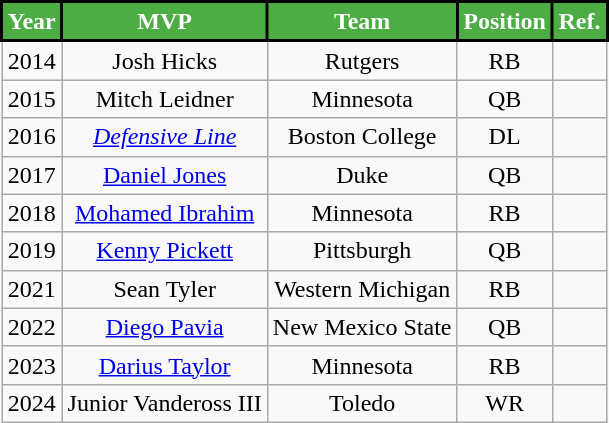<table class="wikitable" style="text-align:center">
<tr>
<th style="background:#4CAD44; color:#FFFFFF; border: 2px solid #000000;">Year</th>
<th style="background:#4CAD44; color:#FFFFFF; border: 2px solid #000000;">MVP</th>
<th style="background:#4CAD44; color:#FFFFFF; border: 2px solid #000000;">Team</th>
<th style="background:#4CAD44; color:#FFFFFF; border: 2px solid #000000;">Position</th>
<th style="background:#4CAD44; color:#FFFFFF; border: 2px solid #000000;">Ref.</th>
</tr>
<tr>
<td>2014</td>
<td>Josh Hicks</td>
<td>Rutgers</td>
<td>RB</td>
<td></td>
</tr>
<tr>
<td>2015</td>
<td>Mitch Leidner</td>
<td>Minnesota</td>
<td>QB</td>
<td></td>
</tr>
<tr>
<td>2016</td>
<td><em><a href='#'>Defensive Line</a></em></td>
<td>Boston College</td>
<td>DL</td>
<td></td>
</tr>
<tr>
<td>2017</td>
<td><a href='#'>Daniel Jones</a></td>
<td>Duke</td>
<td>QB</td>
<td></td>
</tr>
<tr>
<td>2018</td>
<td><a href='#'>Mohamed Ibrahim</a></td>
<td>Minnesota</td>
<td>RB</td>
<td></td>
</tr>
<tr>
<td>2019</td>
<td><a href='#'>Kenny Pickett</a></td>
<td>Pittsburgh</td>
<td>QB</td>
<td></td>
</tr>
<tr>
<td>2021</td>
<td>Sean Tyler</td>
<td>Western Michigan</td>
<td>RB</td>
<td></td>
</tr>
<tr>
<td>2022</td>
<td><a href='#'>Diego Pavia</a></td>
<td>New Mexico State</td>
<td>QB</td>
<td></td>
</tr>
<tr>
<td>2023</td>
<td><a href='#'>Darius Taylor</a></td>
<td>Minnesota</td>
<td>RB</td>
<td></td>
</tr>
<tr>
<td>2024</td>
<td>Junior Vandeross III</td>
<td>Toledo</td>
<td>WR</td>
<td></td>
</tr>
</table>
